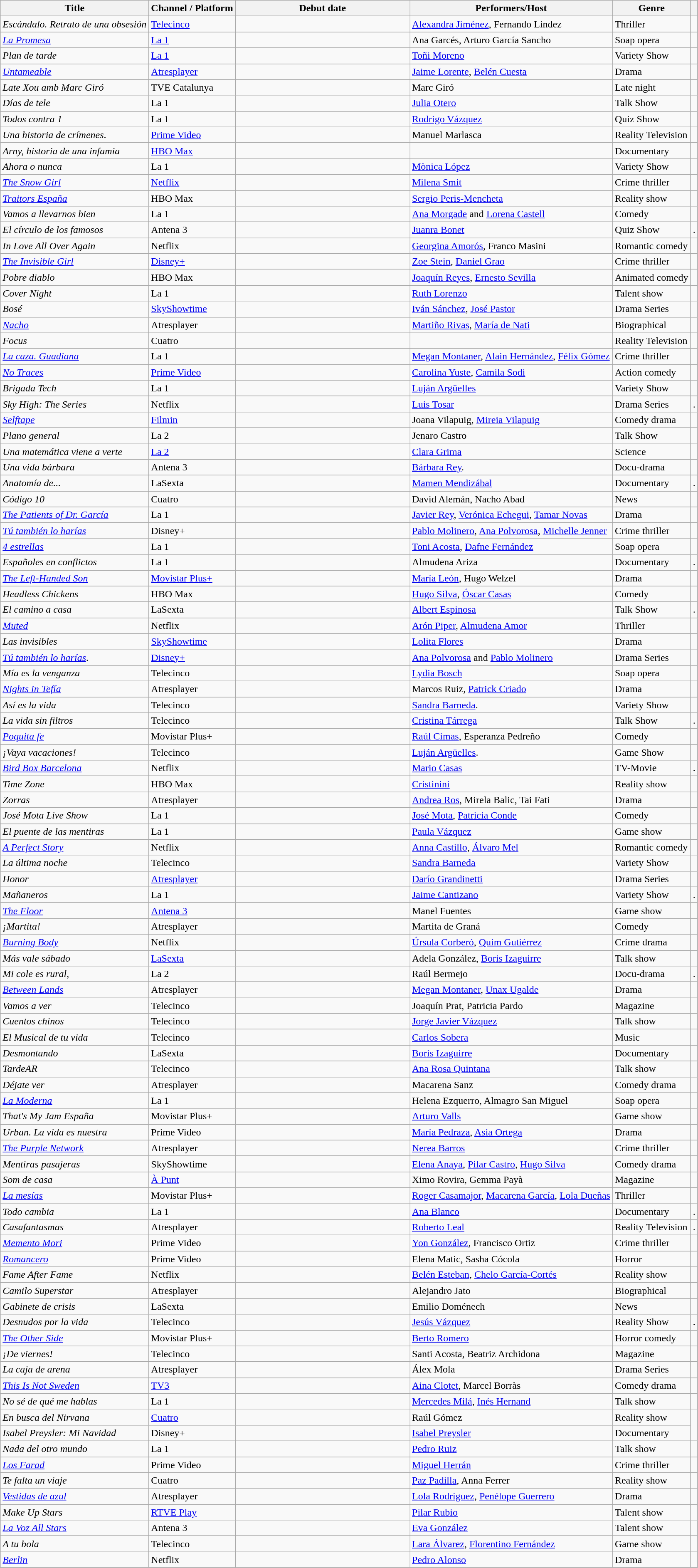<table class="wikitable sortable">
<tr>
<th>Title</th>
<th>Channel / Platform</th>
<th style="width:25%;">Debut date</th>
<th>Performers/Host</th>
<th>Genre</th>
<th class = "unsortable"></th>
</tr>
<tr>
<td><em>Escándalo. Retrato de una obsesión</em></td>
<td><a href='#'>Telecinco</a></td>
<td align=center></td>
<td><a href='#'>Alexandra Jiménez</a>, Fernando Lindez</td>
<td>Thriller</td>
<td></td>
</tr>
<tr>
<td><em><a href='#'>La Promesa</a></em></td>
<td><a href='#'>La 1</a></td>
<td align = "center"></td>
<td>Ana Garcés, Arturo García Sancho</td>
<td>Soap opera</td>
<td></td>
</tr>
<tr>
<td><em>Plan de tarde</em></td>
<td><a href='#'>La 1</a></td>
<td align = "center"></td>
<td><a href='#'>Toñi Moreno</a></td>
<td>Variety Show</td>
<td></td>
</tr>
<tr>
<td><em><a href='#'>Untameable</a></em></td>
<td><a href='#'>Atresplayer</a></td>
<td align = "center"></td>
<td><a href='#'>Jaime Lorente</a>, <a href='#'>Belén Cuesta</a></td>
<td>Drama</td>
<td></td>
</tr>
<tr>
<td><em>Late Xou amb Marc Giró</em></td>
<td>TVE Catalunya</td>
<td align = "center"></td>
<td>Marc Giró</td>
<td>Late night</td>
<td></td>
</tr>
<tr>
<td><em>Días de tele</em></td>
<td>La 1</td>
<td align = "center"></td>
<td><a href='#'>Julia Otero</a></td>
<td>Talk Show</td>
<td></td>
</tr>
<tr>
<td><em>Todos contra 1</em></td>
<td>La 1</td>
<td align = "center"></td>
<td><a href='#'>Rodrigo Vázquez</a></td>
<td>Quiz Show</td>
<td></td>
</tr>
<tr>
<td><em>Una historia de crímenes</em>.</td>
<td><a href='#'>Prime Video</a></td>
<td align = "center"></td>
<td>Manuel Marlasca</td>
<td>Reality Television</td>
<td></td>
</tr>
<tr>
<td><em>Arny, historia de una infamia</em></td>
<td><a href='#'>HBO Max</a></td>
<td align = "center"></td>
<td></td>
<td>Documentary</td>
</tr>
<tr>
<td><em>Ahora o nunca</em></td>
<td>La 1</td>
<td align = "center"></td>
<td><a href='#'>Mònica López</a></td>
<td>Variety Show</td>
<td></td>
</tr>
<tr>
<td><em><a href='#'>The Snow Girl</a></em></td>
<td><a href='#'>Netflix</a></td>
<td align = "center"></td>
<td><a href='#'>Milena Smit</a></td>
<td>Crime thriller</td>
<td></td>
</tr>
<tr>
<td><em><a href='#'>Traitors España</a></em></td>
<td>HBO Max</td>
<td align = "center"></td>
<td><a href='#'>Sergio Peris-Mencheta</a></td>
<td>Reality show</td>
<td></td>
</tr>
<tr>
<td><em>Vamos a llevarnos bien</em></td>
<td>La 1</td>
<td align = "center"></td>
<td><a href='#'>Ana Morgade</a> and <a href='#'>Lorena Castell</a></td>
<td>Comedy</td>
<td></td>
</tr>
<tr>
<td><em>El círculo de los famosos</em></td>
<td>Antena 3</td>
<td align = "center"></td>
<td><a href='#'>Juanra Bonet</a></td>
<td>Quiz Show</td>
<td>.</td>
</tr>
<tr>
<td><em>In Love All Over Again</em></td>
<td>Netflix</td>
<td align = "center"></td>
<td><a href='#'>Georgina Amorós</a>, Franco Masini</td>
<td>Romantic comedy</td>
<td></td>
</tr>
<tr>
<td><em><a href='#'>The Invisible Girl</a></em></td>
<td><a href='#'>Disney+</a></td>
<td align = "center"></td>
<td><a href='#'>Zoe Stein</a>, <a href='#'>Daniel Grao</a></td>
<td>Crime thriller</td>
<td></td>
</tr>
<tr>
<td><em>Pobre diablo</em></td>
<td>HBO Max</td>
<td align = "center"></td>
<td><a href='#'>Joaquín Reyes</a>, <a href='#'>Ernesto Sevilla</a></td>
<td>Animated comedy</td>
<td></td>
</tr>
<tr>
<td><em>Cover Night</em></td>
<td>La 1</td>
<td align=center></td>
<td><a href='#'>Ruth Lorenzo</a></td>
<td>Talent show</td>
<td></td>
</tr>
<tr>
<td><em>Bosé</em></td>
<td><a href='#'>SkyShowtime</a></td>
<td align = "center"></td>
<td><a href='#'>Iván Sánchez</a>, <a href='#'>José Pastor</a></td>
<td>Drama Series</td>
<td></td>
</tr>
<tr>
<td><em><a href='#'>Nacho</a></em></td>
<td>Atresplayer</td>
<td align = "center"></td>
<td><a href='#'>Martiño Rivas</a>, <a href='#'>María de Nati</a></td>
<td>Biographical</td>
<td></td>
</tr>
<tr>
<td><em>Focus</em></td>
<td>Cuatro</td>
<td align = "center"></td>
<td></td>
<td>Reality Television</td>
<td></td>
</tr>
<tr>
<td><em><a href='#'>La caza. Guadiana</a></em></td>
<td>La 1</td>
<td align = "center"></td>
<td><a href='#'>Megan Montaner</a>, <a href='#'>Alain Hernández</a>, <a href='#'>Félix Gómez</a></td>
<td>Crime thriller</td>
<td></td>
</tr>
<tr>
<td><em><a href='#'>No Traces</a></em></td>
<td><a href='#'>Prime Video</a></td>
<td align = "center"></td>
<td><a href='#'>Carolina Yuste</a>, <a href='#'>Camila Sodi</a></td>
<td>Action comedy</td>
<td></td>
</tr>
<tr>
<td><em>Brigada Tech</em></td>
<td>La 1</td>
<td align = "center"></td>
<td><a href='#'>Luján Argüelles</a></td>
<td>Variety Show</td>
<td></td>
</tr>
<tr>
<td><em>Sky High: The Series</em></td>
<td>Netflix</td>
<td align = "center"></td>
<td><a href='#'>Luis Tosar</a></td>
<td>Drama Series</td>
<td>.</td>
</tr>
<tr>
<td><em><a href='#'>Selftape</a></em></td>
<td><a href='#'>Filmin</a></td>
<td align = "center"></td>
<td>Joana Vilapuig, <a href='#'>Mireia Vilapuig</a></td>
<td>Comedy drama</td>
<td></td>
</tr>
<tr>
<td><em>Plano general</em></td>
<td>La 2</td>
<td align = "center"></td>
<td>Jenaro Castro</td>
<td>Talk Show</td>
<td></td>
</tr>
<tr>
<td><em>Una matemática viene a verte</em></td>
<td><a href='#'>La 2</a></td>
<td align = "center"></td>
<td><a href='#'>Clara Grima</a></td>
<td>Science</td>
<td></td>
</tr>
<tr>
<td><em>Una vida bárbara</em></td>
<td>Antena 3</td>
<td align = "center"></td>
<td><a href='#'>Bárbara Rey</a>.</td>
<td>Docu-drama</td>
<td></td>
</tr>
<tr>
<td><em>Anatomía de...</em></td>
<td>LaSexta</td>
<td align = "center"></td>
<td><a href='#'>Mamen Mendizábal</a></td>
<td>Documentary</td>
<td>.</td>
</tr>
<tr>
<td><em>Código 10</em></td>
<td>Cuatro</td>
<td align=center></td>
<td>David Alemán, Nacho Abad</td>
<td>News</td>
<td></td>
</tr>
<tr>
<td><em><a href='#'>The Patients of Dr. García</a></em></td>
<td>La 1</td>
<td align = "center"></td>
<td><a href='#'>Javier Rey</a>, <a href='#'>Verónica Echegui</a>, <a href='#'>Tamar Novas</a></td>
<td>Drama</td>
<td></td>
</tr>
<tr>
<td><em><a href='#'>Tú también lo harías</a></em></td>
<td>Disney+</td>
<td align = "center"></td>
<td><a href='#'>Pablo Molinero</a>, <a href='#'>Ana Polvorosa</a>, <a href='#'>Michelle Jenner</a></td>
<td>Crime thriller</td>
<td></td>
</tr>
<tr>
<td><em><a href='#'>4 estrellas</a></em></td>
<td>La 1</td>
<td align = "center"></td>
<td><a href='#'>Toni Acosta</a>, <a href='#'>Dafne Fernández</a></td>
<td>Soap opera</td>
<td></td>
</tr>
<tr>
<td><em>Españoles en conflictos</em></td>
<td>La 1</td>
<td align = "center"></td>
<td>Almudena Ariza</td>
<td>Documentary</td>
<td>.</td>
</tr>
<tr>
<td><em><a href='#'>The Left-Handed Son</a></em></td>
<td><a href='#'>Movistar Plus+</a></td>
<td align = "center"></td>
<td><a href='#'>María León</a>, Hugo Welzel</td>
<td>Drama</td>
<td></td>
</tr>
<tr>
<td><em>Headless Chickens</em></td>
<td>HBO Max</td>
<td align = "center"></td>
<td><a href='#'>Hugo Silva</a>, <a href='#'>Óscar Casas</a></td>
<td>Comedy</td>
<td></td>
</tr>
<tr>
<td><em>El camino a casa</em></td>
<td>LaSexta</td>
<td align = "center"></td>
<td><a href='#'>Albert Espinosa</a></td>
<td>Talk Show</td>
<td>.</td>
</tr>
<tr>
<td><em><a href='#'>Muted</a></em></td>
<td>Netflix</td>
<td align = "center"></td>
<td><a href='#'>Arón Piper</a>, <a href='#'>Almudena Amor</a></td>
<td>Thriller</td>
<td></td>
</tr>
<tr>
<td><em>Las invisibles</em></td>
<td><a href='#'>SkyShowtime</a></td>
<td align = "center"></td>
<td><a href='#'>Lolita Flores</a></td>
<td>Drama</td>
</tr>
<tr>
<td><em><a href='#'>Tú también lo harías</a></em>.</td>
<td><a href='#'>Disney+</a></td>
<td align = "center"></td>
<td><a href='#'>Ana Polvorosa</a> and <a href='#'>Pablo Molinero</a></td>
<td>Drama Series</td>
<td></td>
</tr>
<tr>
<td><em>Mía es la venganza</em></td>
<td>Telecinco</td>
<td align = "center"></td>
<td><a href='#'>Lydia Bosch</a></td>
<td>Soap opera</td>
<td></td>
</tr>
<tr>
<td><em><a href='#'>Nights in Tefía</a></em></td>
<td>Atresplayer</td>
<td align = "center"></td>
<td>Marcos Ruiz, <a href='#'>Patrick Criado</a></td>
<td>Drama</td>
<td></td>
</tr>
<tr>
<td><em>Así es la vida</em></td>
<td>Telecinco</td>
<td align = "center"></td>
<td><a href='#'>Sandra Barneda</a>.</td>
<td>Variety Show</td>
<td></td>
</tr>
<tr>
<td><em>La vida sin filtros</em></td>
<td>Telecinco</td>
<td align = "center"></td>
<td><a href='#'>Cristina Tárrega</a></td>
<td>Talk Show</td>
<td>.</td>
</tr>
<tr>
<td><em><a href='#'>Poquita fe</a></em></td>
<td>Movistar Plus+</td>
<td align = "center"></td>
<td><a href='#'>Raúl Cimas</a>, Esperanza Pedreño</td>
<td>Comedy</td>
<td></td>
</tr>
<tr>
<td><em>¡Vaya vacaciones!</em></td>
<td>Telecinco</td>
<td align = "center"></td>
<td><a href='#'>Luján Argüelles</a>.</td>
<td>Game Show</td>
<td></td>
</tr>
<tr>
<td><em><a href='#'>Bird Box Barcelona</a></em></td>
<td>Netflix</td>
<td align = "center"></td>
<td><a href='#'>Mario Casas</a></td>
<td>TV-Movie</td>
<td>.</td>
</tr>
<tr>
<td><em>Time Zone</em></td>
<td>HBO Max</td>
<td align = "center"></td>
<td><a href='#'>Cristinini</a></td>
<td>Reality show</td>
<td></td>
</tr>
<tr>
<td><em>Zorras</em></td>
<td>Atresplayer</td>
<td align = "center"></td>
<td><a href='#'>Andrea Ros</a>, Mirela Balic, Tai Fati</td>
<td>Drama</td>
<td></td>
</tr>
<tr>
<td><em>José Mota Live Show</em></td>
<td>La 1</td>
<td align=center></td>
<td><a href='#'>José Mota</a>, <a href='#'>Patricia Conde</a></td>
<td>Comedy</td>
<td></td>
</tr>
<tr>
<td><em>El puente de las mentiras</em></td>
<td>La 1</td>
<td align=center></td>
<td><a href='#'>Paula Vázquez</a></td>
<td>Game show</td>
<td></td>
</tr>
<tr>
<td><em><a href='#'>A Perfect Story</a></em></td>
<td>Netflix</td>
<td align = "center"></td>
<td><a href='#'>Anna Castillo</a>, <a href='#'>Álvaro Mel</a></td>
<td>Romantic comedy</td>
<td></td>
</tr>
<tr>
<td><em>La última noche</em></td>
<td>Telecinco</td>
<td align = "center"></td>
<td><a href='#'>Sandra Barneda</a></td>
<td>Variety Show</td>
<td></td>
</tr>
<tr>
<td><em>Honor</em></td>
<td><a href='#'>Atresplayer</a></td>
<td align = "center"></td>
<td><a href='#'>Darío Grandinetti</a></td>
<td>Drama Series</td>
<td></td>
</tr>
<tr>
<td><em>Mañaneros</em></td>
<td>La 1</td>
<td align = "center"></td>
<td><a href='#'>Jaime Cantizano</a></td>
<td>Variety Show</td>
<td>.</td>
</tr>
<tr>
<td><em><a href='#'>The Floor</a></em></td>
<td><a href='#'>Antena 3</a></td>
<td></td>
<td>Manel Fuentes</td>
<td>Game show</td>
<td></td>
</tr>
<tr>
<td><em>¡Martita!</em></td>
<td>Atresplayer</td>
<td align = "center"></td>
<td>Martita de Graná</td>
<td>Comedy</td>
<td></td>
</tr>
<tr>
<td><em><a href='#'>Burning Body</a></em></td>
<td>Netflix</td>
<td align = "center"></td>
<td><a href='#'>Úrsula Corberó</a>, <a href='#'>Quim Gutiérrez</a></td>
<td>Crime drama</td>
<td></td>
</tr>
<tr>
<td><em>Más vale sábado</em></td>
<td><a href='#'>LaSexta</a></td>
<td align = "center"></td>
<td>Adela González, <a href='#'>Boris Izaguirre</a></td>
<td>Talk show</td>
</tr>
<tr>
<td><em>Mi cole es rural</em>,</td>
<td>La 2</td>
<td align = "center"></td>
<td>Raúl Bermejo</td>
<td>Docu-drama</td>
<td>.</td>
</tr>
<tr>
<td><em><a href='#'>Between Lands</a></em></td>
<td>Atresplayer</td>
<td align = "center"></td>
<td><a href='#'>Megan Montaner</a>, <a href='#'>Unax Ugalde</a></td>
<td>Drama</td>
<td></td>
</tr>
<tr>
<td><em>Vamos a ver</em></td>
<td>Telecinco</td>
<td align = "center"></td>
<td>Joaquín Prat, Patricia Pardo</td>
<td>Magazine</td>
<td></td>
</tr>
<tr>
<td><em>Cuentos chinos</em></td>
<td>Telecinco</td>
<td align = "center"></td>
<td><a href='#'>Jorge Javier Vázquez</a></td>
<td>Talk show</td>
<td></td>
</tr>
<tr>
<td><em>El Musical de tu vida</em></td>
<td>Telecinco</td>
<td align = "center"></td>
<td><a href='#'>Carlos Sobera</a></td>
<td>Music</td>
<td></td>
</tr>
<tr>
<td><em>Desmontando</em></td>
<td>LaSexta</td>
<td align = "center"></td>
<td><a href='#'>Boris Izaguirre</a></td>
<td>Documentary</td>
<td></td>
</tr>
<tr>
<td><em>TardeAR</em></td>
<td>Telecinco</td>
<td align = "center"></td>
<td><a href='#'>Ana Rosa Quintana</a></td>
<td>Talk show</td>
<td></td>
</tr>
<tr>
<td><em>Déjate ver</em></td>
<td>Atresplayer</td>
<td align = "center"></td>
<td>Macarena Sanz</td>
<td>Comedy drama</td>
<td></td>
</tr>
<tr>
<td><em><a href='#'>La Moderna</a></em></td>
<td>La 1</td>
<td align = "center"></td>
<td>Helena Ezquerro, Almagro San Miguel</td>
<td>Soap opera</td>
<td></td>
</tr>
<tr>
<td><em>That's My Jam España</em></td>
<td>Movistar Plus+</td>
<td align = "center"></td>
<td><a href='#'>Arturo Valls</a></td>
<td>Game show</td>
<td></td>
</tr>
<tr>
<td><em>Urban. La vida es nuestra</em></td>
<td>Prime Video</td>
<td align = "center"></td>
<td><a href='#'>María Pedraza</a>, <a href='#'>Asia Ortega</a></td>
<td>Drama</td>
<td></td>
</tr>
<tr>
<td><em><a href='#'>The Purple Network</a></em></td>
<td>Atresplayer</td>
<td align = "center"></td>
<td><a href='#'>Nerea Barros</a></td>
<td>Crime thriller</td>
<td></td>
</tr>
<tr>
<td><em>Mentiras pasajeras</em></td>
<td>SkyShowtime</td>
<td align = "center"></td>
<td><a href='#'>Elena Anaya</a>, <a href='#'>Pilar Castro</a>, <a href='#'>Hugo Silva</a></td>
<td>Comedy drama</td>
<td></td>
</tr>
<tr>
<td><em>Som de casa</em></td>
<td><a href='#'>À Punt</a></td>
<td align=center></td>
<td>Ximo Rovira, Gemma Payà</td>
<td>Magazine</td>
<td></td>
</tr>
<tr>
<td><em><a href='#'>La mesías</a></em></td>
<td>Movistar Plus+</td>
<td align = "center"></td>
<td><a href='#'>Roger Casamajor</a>, <a href='#'>Macarena García</a>, <a href='#'>Lola Dueñas</a></td>
<td>Thriller</td>
<td></td>
</tr>
<tr>
<td><em>Todo cambia</em></td>
<td>La 1</td>
<td align = "center"></td>
<td><a href='#'>Ana Blanco</a></td>
<td>Documentary</td>
<td>.</td>
</tr>
<tr>
<td><em>Casafantasmas</em></td>
<td>Atresplayer</td>
<td align = "center"></td>
<td><a href='#'>Roberto Leal</a></td>
<td>Reality Television</td>
<td>.</td>
</tr>
<tr>
<td><em><a href='#'>Memento Mori</a></em></td>
<td>Prime Video</td>
<td></td>
<td><a href='#'>Yon González</a>, Francisco Ortiz</td>
<td>Crime thriller</td>
<td></td>
</tr>
<tr>
<td><em><a href='#'>Romancero</a></em></td>
<td>Prime Video</td>
<td align = "center"></td>
<td>Elena Matic, Sasha Cócola</td>
<td>Horror</td>
<td></td>
</tr>
<tr>
<td><em>Fame After Fame</em></td>
<td>Netflix</td>
<td align = "center"></td>
<td><a href='#'>Belén Esteban</a>, <a href='#'>Chelo García-Cortés</a></td>
<td>Reality show</td>
<td></td>
</tr>
<tr>
<td><em>Camilo Superstar</em></td>
<td>Atresplayer</td>
<td align = "center"></td>
<td>Alejandro Jato</td>
<td>Biographical</td>
<td></td>
</tr>
<tr>
<td><em>Gabinete de crisis</em></td>
<td>LaSexta</td>
<td align = "center"></td>
<td>Emilio Doménech</td>
<td>News</td>
</tr>
<tr>
<td><em>Desnudos por la vida</em></td>
<td>Telecinco</td>
<td align = "center"></td>
<td><a href='#'>Jesús Vázquez</a></td>
<td>Reality Show</td>
<td>.</td>
</tr>
<tr>
<td><em><a href='#'>The Other Side</a></em></td>
<td>Movistar Plus+</td>
<td align = "center"></td>
<td><a href='#'>Berto Romero</a></td>
<td>Horror comedy</td>
<td></td>
</tr>
<tr>
<td><em>¡De viernes!</em></td>
<td>Telecinco</td>
<td align=center></td>
<td>Santi Acosta, Beatriz Archidona</td>
<td>Magazine</td>
<td></td>
</tr>
<tr>
<td><em>La caja de arena</em></td>
<td>Atresplayer</td>
<td align = "center"></td>
<td>Álex Mola</td>
<td>Drama Series</td>
<td></td>
</tr>
<tr>
<td><em><a href='#'>This Is Not Sweden</a></em></td>
<td><a href='#'>TV3</a></td>
<td align = "center"></td>
<td><a href='#'>Aina Clotet</a>, Marcel Borràs</td>
<td>Comedy drama</td>
<td></td>
</tr>
<tr>
<td><em>No sé de qué me hablas</em></td>
<td>La 1</td>
<td align = "center"></td>
<td><a href='#'>Mercedes Milá</a>, <a href='#'>Inés Hernand</a></td>
<td>Talk show</td>
<td></td>
</tr>
<tr>
<td><em>En busca del Nirvana</em></td>
<td><a href='#'>Cuatro</a></td>
<td align = "center"></td>
<td>Raúl Gómez</td>
<td>Reality show</td>
</tr>
<tr>
<td><em>Isabel Preysler: Mi Navidad</em></td>
<td>Disney+</td>
<td align = "center"></td>
<td><a href='#'>Isabel Preysler</a></td>
<td>Documentary</td>
</tr>
<tr>
<td><em>Nada del otro mundo</em></td>
<td>La 1</td>
<td align = "center"></td>
<td><a href='#'>Pedro Ruiz</a></td>
<td>Talk show</td>
<td></td>
</tr>
<tr>
<td><em><a href='#'>Los Farad</a></em></td>
<td>Prime Video</td>
<td align = "center"></td>
<td><a href='#'>Miguel Herrán</a></td>
<td>Crime thriller</td>
<td></td>
</tr>
<tr>
<td><em>Te falta un viaje</em></td>
<td>Cuatro</td>
<td align=center></td>
<td><a href='#'>Paz Padilla</a>, Anna Ferrer</td>
<td>Reality show</td>
<td></td>
</tr>
<tr>
<td><em><a href='#'>Vestidas de azul</a></em></td>
<td>Atresplayer</td>
<td align = "center"></td>
<td><a href='#'>Lola Rodríguez</a>, <a href='#'>Penélope Guerrero</a></td>
<td>Drama</td>
<td></td>
</tr>
<tr>
<td><em>Make Up Stars</em></td>
<td><a href='#'>RTVE Play</a></td>
<td align=center></td>
<td><a href='#'>Pilar Rubio</a></td>
<td>Talent show</td>
<td></td>
</tr>
<tr>
<td><em><a href='#'>La Voz All Stars</a></em></td>
<td>Antena 3</td>
<td align=center></td>
<td><a href='#'>Eva González</a></td>
<td>Talent show</td>
<td></td>
</tr>
<tr>
<td><em>A tu bola</em></td>
<td>Telecinco</td>
<td align=center></td>
<td><a href='#'>Lara Álvarez</a>, <a href='#'>Florentino Fernández</a></td>
<td>Game show</td>
<td></td>
</tr>
<tr>
<td><em><a href='#'>Berlin</a></em></td>
<td>Netflix</td>
<td></td>
<td><a href='#'>Pedro Alonso</a></td>
<td>Drama</td>
<td></td>
</tr>
</table>
